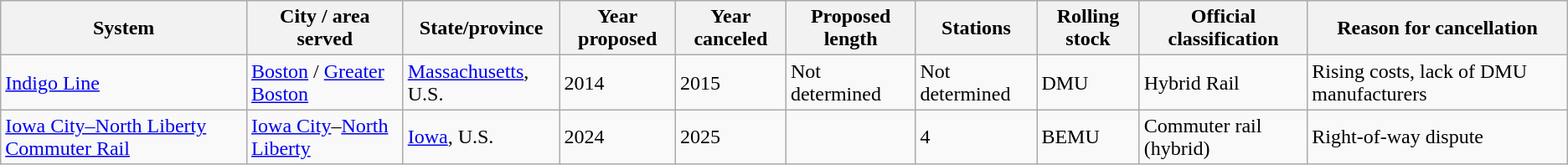<table class="wikitable">
<tr>
<th>System</th>
<th>City / area served</th>
<th>State/province</th>
<th>Year proposed</th>
<th>Year canceled</th>
<th>Proposed length</th>
<th>Stations</th>
<th>Rolling stock</th>
<th>Official classification</th>
<th>Reason for cancellation</th>
</tr>
<tr>
<td><a href='#'>Indigo Line</a></td>
<td><a href='#'>Boston</a> / <a href='#'>Greater Boston</a></td>
<td><a href='#'>Massachusetts</a>, U.S.</td>
<td>2014</td>
<td>2015</td>
<td>Not determined</td>
<td>Not determined</td>
<td>DMU</td>
<td>Hybrid Rail</td>
<td>Rising costs, lack of DMU manufacturers</td>
</tr>
<tr>
<td><a href='#'>Iowa City–North Liberty Commuter Rail</a></td>
<td><a href='#'>Iowa City</a>–<a href='#'>North Liberty</a></td>
<td><a href='#'>Iowa</a>, U.S.</td>
<td>2024</td>
<td>2025</td>
<td></td>
<td>4</td>
<td>BEMU</td>
<td>Commuter rail (hybrid)</td>
<td>Right-of-way dispute</td>
</tr>
</table>
